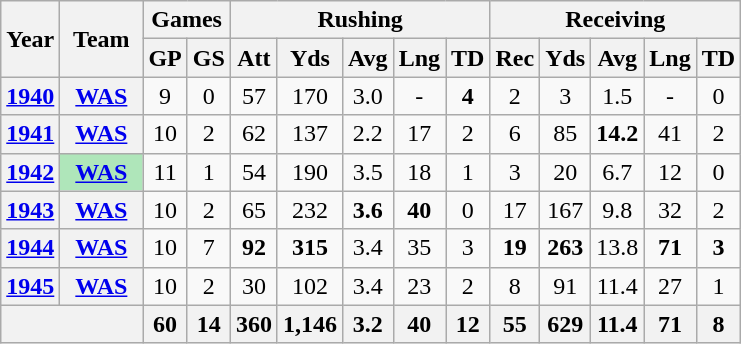<table class="wikitable" style="text-align:center;">
<tr>
<th rowspan="2">Year</th>
<th rowspan="2">Team</th>
<th colspan="2">Games</th>
<th colspan="5">Rushing</th>
<th colspan="5">Receiving</th>
</tr>
<tr>
<th>GP</th>
<th>GS</th>
<th>Att</th>
<th>Yds</th>
<th>Avg</th>
<th>Lng</th>
<th>TD</th>
<th>Rec</th>
<th>Yds</th>
<th>Avg</th>
<th>Lng</th>
<th>TD</th>
</tr>
<tr>
<th><a href='#'>1940</a></th>
<th><a href='#'>WAS</a></th>
<td>9</td>
<td>0</td>
<td>57</td>
<td>170</td>
<td>3.0</td>
<td>-</td>
<td><strong>4</strong></td>
<td>2</td>
<td>3</td>
<td>1.5</td>
<td>-</td>
<td>0</td>
</tr>
<tr>
<th><a href='#'>1941</a></th>
<th><a href='#'>WAS</a></th>
<td>10</td>
<td>2</td>
<td>62</td>
<td>137</td>
<td>2.2</td>
<td>17</td>
<td>2</td>
<td>6</td>
<td>85</td>
<td><strong>14.2</strong></td>
<td>41</td>
<td>2</td>
</tr>
<tr>
<th><a href='#'>1942</a></th>
<th style="background:#afe6ba; width:3em;"><a href='#'>WAS</a></th>
<td>11</td>
<td>1</td>
<td>54</td>
<td>190</td>
<td>3.5</td>
<td>18</td>
<td>1</td>
<td>3</td>
<td>20</td>
<td>6.7</td>
<td>12</td>
<td>0</td>
</tr>
<tr>
<th><a href='#'>1943</a></th>
<th><a href='#'>WAS</a></th>
<td>10</td>
<td>2</td>
<td>65</td>
<td>232</td>
<td><strong>3.6</strong></td>
<td><strong>40</strong></td>
<td>0</td>
<td>17</td>
<td>167</td>
<td>9.8</td>
<td>32</td>
<td>2</td>
</tr>
<tr>
<th><a href='#'>1944</a></th>
<th><a href='#'>WAS</a></th>
<td>10</td>
<td>7</td>
<td><strong>92</strong></td>
<td><strong>315</strong></td>
<td>3.4</td>
<td>35</td>
<td>3</td>
<td><strong>19</strong></td>
<td><strong>263</strong></td>
<td>13.8</td>
<td><strong>71</strong></td>
<td><strong>3</strong></td>
</tr>
<tr>
<th><a href='#'>1945</a></th>
<th><a href='#'>WAS</a></th>
<td>10</td>
<td>2</td>
<td>30</td>
<td>102</td>
<td>3.4</td>
<td>23</td>
<td>2</td>
<td>8</td>
<td>91</td>
<td>11.4</td>
<td>27</td>
<td>1</td>
</tr>
<tr>
<th colspan="2"></th>
<th>60</th>
<th>14</th>
<th>360</th>
<th>1,146</th>
<th>3.2</th>
<th>40</th>
<th>12</th>
<th>55</th>
<th>629</th>
<th>11.4</th>
<th>71</th>
<th>8</th>
</tr>
</table>
